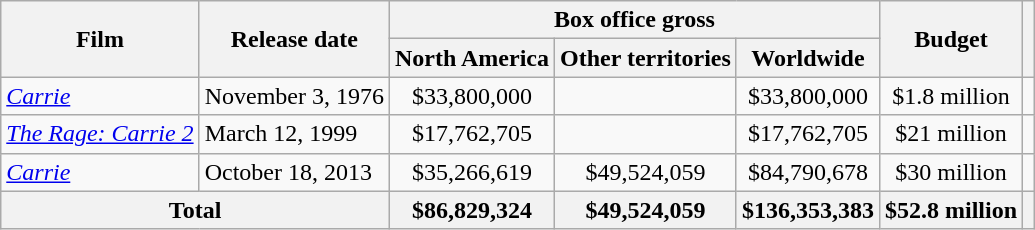<table class="wikitable sortable" border="1" style="text-align: center">
<tr>
<th rowspan="2">Film</th>
<th rowspan="2">Release date</th>
<th colspan="3">Box office gross</th>
<th rowspan="2">Budget</th>
<th rowspan="2"></th>
</tr>
<tr>
<th>North America</th>
<th>Other territories</th>
<th>Worldwide</th>
</tr>
<tr>
<td style="text-align:left"><em><a href='#'>Carrie</a></em></td>
<td style="text-align:left">November 3, 1976</td>
<td>$33,800,000</td>
<td></td>
<td>$33,800,000</td>
<td>$1.8 million</td>
<td></td>
</tr>
<tr>
<td style="text-align:left"><em><a href='#'>The Rage: Carrie 2</a></em></td>
<td style="text-align:left">March 12, 1999</td>
<td>$17,762,705</td>
<td></td>
<td>$17,762,705</td>
<td>$21 million</td>
<td></td>
</tr>
<tr>
<td style="text-align:left"><em><a href='#'>Carrie</a></em></td>
<td style="text-align:left">October 18, 2013</td>
<td>$35,266,619</td>
<td>$49,524,059</td>
<td>$84,790,678</td>
<td>$30 million</td>
<td></td>
</tr>
<tr>
<th colspan="2">Total</th>
<th>$86,829,324</th>
<th>$49,524,059</th>
<th>$136,353,383</th>
<th>$52.8 million</th>
<th></th>
</tr>
</table>
